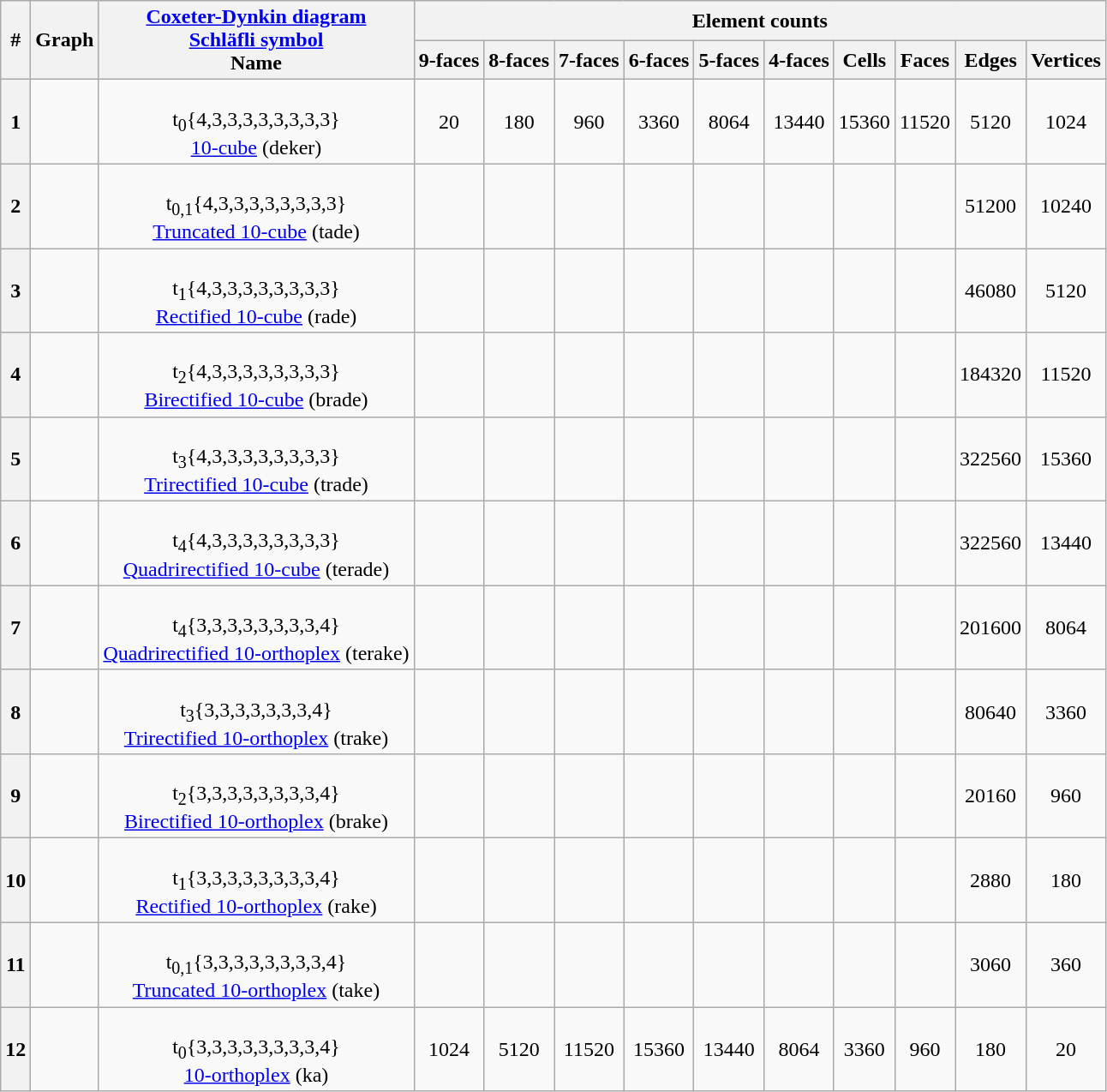<table class="wikitable">
<tr>
<th rowspan=2>#</th>
<th rowspan=2>Graph</th>
<th rowspan=2><a href='#'>Coxeter-Dynkin diagram</a><br><a href='#'>Schläfli symbol</a><br>Name</th>
<th colspan=10>Element counts</th>
</tr>
<tr>
<th>9-faces</th>
<th>8-faces</th>
<th>7-faces</th>
<th>6-faces</th>
<th>5-faces</th>
<th>4-faces</th>
<th>Cells</th>
<th>Faces</th>
<th>Edges</th>
<th>Vertices</th>
</tr>
<tr align=center>
<th>1</th>
<td></td>
<td><br>t<sub>0</sub>{4,3,3,3,3,3,3,3,3}<br><a href='#'>10-cube</a> (deker)</td>
<td>20</td>
<td>180</td>
<td>960</td>
<td>3360</td>
<td>8064</td>
<td>13440</td>
<td>15360</td>
<td>11520</td>
<td>5120</td>
<td>1024</td>
</tr>
<tr align=center>
<th>2</th>
<td></td>
<td><br>t<sub>0,1</sub>{4,3,3,3,3,3,3,3,3}<br><a href='#'>Truncated 10-cube</a> (tade)</td>
<td></td>
<td></td>
<td></td>
<td></td>
<td></td>
<td></td>
<td></td>
<td></td>
<td>51200</td>
<td>10240</td>
</tr>
<tr align=center>
<th>3</th>
<td></td>
<td><br>t<sub>1</sub>{4,3,3,3,3,3,3,3,3}<br><a href='#'>Rectified 10-cube</a> (rade)</td>
<td></td>
<td></td>
<td></td>
<td></td>
<td></td>
<td></td>
<td></td>
<td></td>
<td>46080</td>
<td>5120</td>
</tr>
<tr align=center>
<th>4</th>
<td></td>
<td><br>t<sub>2</sub>{4,3,3,3,3,3,3,3,3}<br><a href='#'>Birectified 10-cube</a> (brade)</td>
<td></td>
<td></td>
<td></td>
<td></td>
<td></td>
<td></td>
<td></td>
<td></td>
<td>184320</td>
<td>11520</td>
</tr>
<tr align=center>
<th>5</th>
<td></td>
<td><br>t<sub>3</sub>{4,3,3,3,3,3,3,3,3}<br><a href='#'>Trirectified 10-cube</a> (trade)</td>
<td></td>
<td></td>
<td></td>
<td></td>
<td></td>
<td></td>
<td></td>
<td></td>
<td>322560</td>
<td>15360</td>
</tr>
<tr align=center>
<th>6</th>
<td></td>
<td><br>t<sub>4</sub>{4,3,3,3,3,3,3,3,3}<br><a href='#'>Quadrirectified 10-cube</a> (terade)</td>
<td></td>
<td></td>
<td></td>
<td></td>
<td></td>
<td></td>
<td></td>
<td></td>
<td>322560</td>
<td>13440</td>
</tr>
<tr align=center>
<th>7</th>
<td></td>
<td><br>t<sub>4</sub>{3,3,3,3,3,3,3,3,4}<br><a href='#'>Quadrirectified 10-orthoplex</a> (terake)</td>
<td></td>
<td></td>
<td></td>
<td></td>
<td></td>
<td></td>
<td></td>
<td></td>
<td>201600</td>
<td>8064</td>
</tr>
<tr align=center>
<th>8</th>
<td></td>
<td><br>t<sub>3</sub>{3,3,3,3,3,3,3,4}<br><a href='#'>Trirectified 10-orthoplex</a> (trake)</td>
<td></td>
<td></td>
<td></td>
<td></td>
<td></td>
<td></td>
<td></td>
<td></td>
<td>80640</td>
<td>3360</td>
</tr>
<tr align=center>
<th>9</th>
<td></td>
<td><br>t<sub>2</sub>{3,3,3,3,3,3,3,3,4}<br><a href='#'>Birectified 10-orthoplex</a> (brake)</td>
<td></td>
<td></td>
<td></td>
<td></td>
<td></td>
<td></td>
<td></td>
<td></td>
<td>20160</td>
<td>960</td>
</tr>
<tr align=center>
<th>10</th>
<td></td>
<td><br>t<sub>1</sub>{3,3,3,3,3,3,3,3,4}<br><a href='#'>Rectified 10-orthoplex</a> (rake)</td>
<td></td>
<td></td>
<td></td>
<td></td>
<td></td>
<td></td>
<td></td>
<td></td>
<td>2880</td>
<td>180</td>
</tr>
<tr align=center>
<th>11</th>
<td></td>
<td><br>t<sub>0,1</sub>{3,3,3,3,3,3,3,3,4}<br><a href='#'>Truncated 10-orthoplex</a> (take)</td>
<td></td>
<td></td>
<td></td>
<td></td>
<td></td>
<td></td>
<td></td>
<td></td>
<td>3060</td>
<td>360</td>
</tr>
<tr align=center>
<th>12</th>
<td></td>
<td><br>t<sub>0</sub>{3,3,3,3,3,3,3,3,4}<br><a href='#'>10-orthoplex</a> (ka)</td>
<td>1024</td>
<td>5120</td>
<td>11520</td>
<td>15360</td>
<td>13440</td>
<td>8064</td>
<td>3360</td>
<td>960</td>
<td>180</td>
<td>20</td>
</tr>
</table>
